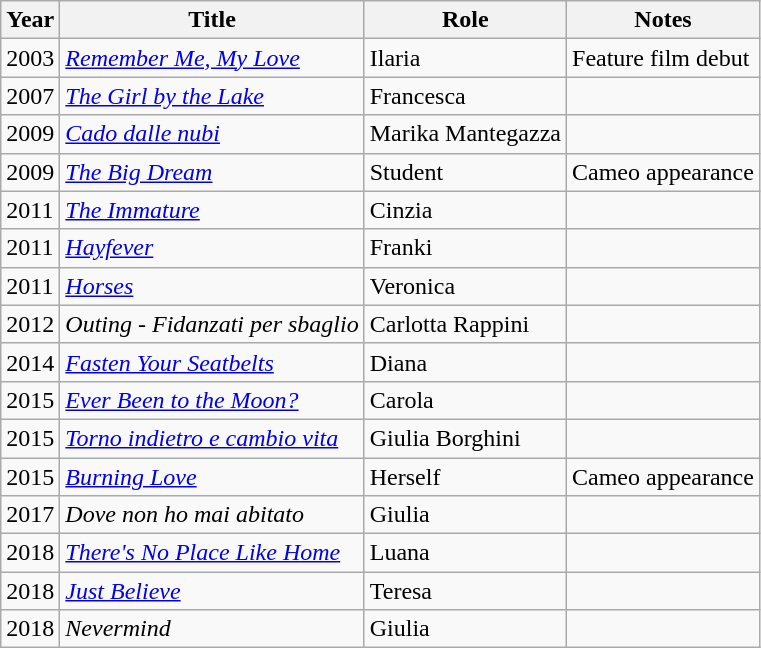<table class="wikitable">
<tr>
<th>Year</th>
<th>Title</th>
<th>Role</th>
<th>Notes</th>
</tr>
<tr>
<td>2003</td>
<td><em><a href='#'>Remember Me, My Love</a></em></td>
<td>Ilaria</td>
<td>Feature film debut</td>
</tr>
<tr>
<td>2007</td>
<td><em><a href='#'>The Girl by the Lake</a></em></td>
<td>Francesca</td>
<td></td>
</tr>
<tr>
<td>2009</td>
<td><em><a href='#'>Cado dalle nubi</a></em></td>
<td>Marika Mantegazza</td>
<td></td>
</tr>
<tr>
<td>2009</td>
<td><em><a href='#'>The Big Dream</a></em></td>
<td>Student</td>
<td>Cameo appearance</td>
</tr>
<tr>
<td>2011</td>
<td><em><a href='#'>The Immature</a></em></td>
<td>Cinzia</td>
<td></td>
</tr>
<tr>
<td>2011</td>
<td><em><a href='#'>Hayfever</a></em></td>
<td>Franki</td>
<td></td>
</tr>
<tr>
<td>2011</td>
<td><em><a href='#'>Horses</a></em></td>
<td>Veronica</td>
<td></td>
</tr>
<tr>
<td>2012</td>
<td><em>Outing - Fidanzati per sbaglio</em></td>
<td>Carlotta Rappini</td>
<td></td>
</tr>
<tr>
<td>2014</td>
<td><em><a href='#'>Fasten Your Seatbelts</a></em></td>
<td>Diana</td>
<td></td>
</tr>
<tr>
<td>2015</td>
<td><em><a href='#'>Ever Been to the Moon?</a></em></td>
<td>Carola</td>
<td></td>
</tr>
<tr>
<td>2015</td>
<td><em><a href='#'>Torno indietro e cambio vita</a></em></td>
<td>Giulia Borghini</td>
<td></td>
</tr>
<tr>
<td>2015</td>
<td><em><a href='#'>Burning Love</a></em></td>
<td>Herself</td>
<td>Cameo appearance</td>
</tr>
<tr>
<td>2017</td>
<td><em>Dove non ho mai abitato</em></td>
<td>Giulia</td>
<td></td>
</tr>
<tr>
<td>2018</td>
<td><em><a href='#'>There's No Place Like Home</a></em></td>
<td>Luana</td>
<td></td>
</tr>
<tr>
<td>2018</td>
<td><em><a href='#'>Just Believe</a></em></td>
<td>Teresa</td>
<td></td>
</tr>
<tr>
<td>2018</td>
<td><em>Nevermind</em></td>
<td>Giulia</td>
<td></td>
</tr>
</table>
